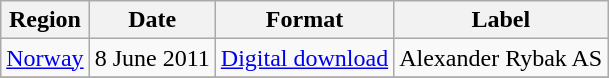<table class=wikitable>
<tr>
<th>Region</th>
<th>Date</th>
<th>Format</th>
<th>Label</th>
</tr>
<tr>
<td><a href='#'>Norway</a></td>
<td>8 June 2011</td>
<td><a href='#'>Digital download</a></td>
<td>Alexander Rybak AS</td>
</tr>
<tr>
</tr>
</table>
